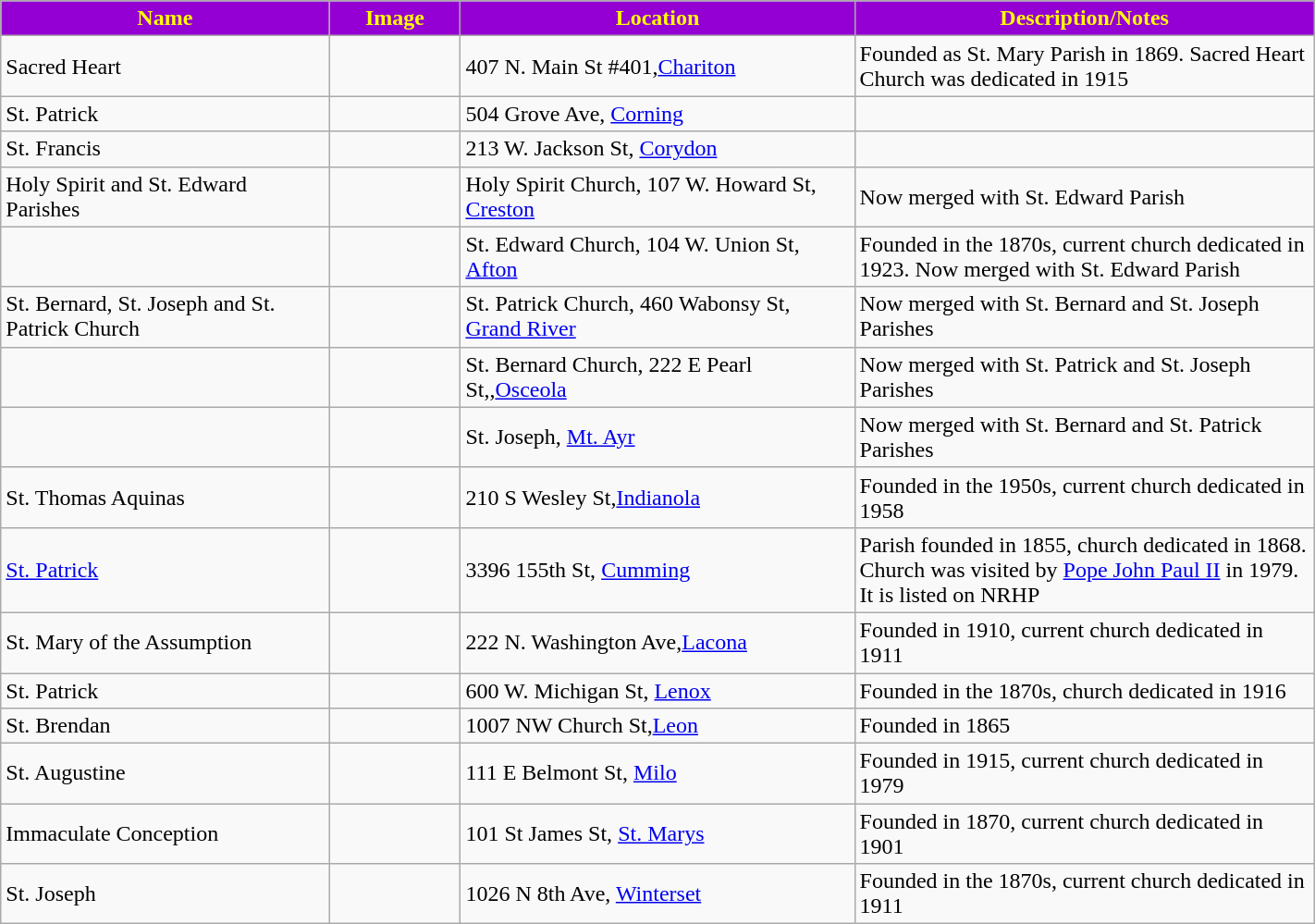<table class="wikitable sortable" style="width:75%">
<tr>
<th style="background:darkviolet; color:yellow;" width="25%"><strong>Name</strong></th>
<th style="background:darkviolet; color:yellow;" width="10%"><strong>Image</strong></th>
<th style="background:darkviolet; color:yellow;" width="30%"><strong>Location</strong></th>
<th style="background:darkviolet; color:yellow;" width="35%"><strong>Description/Notes</strong></th>
</tr>
<tr>
<td>Sacred Heart</td>
<td></td>
<td>407 N. Main St #401,<a href='#'>Chariton</a></td>
<td>Founded as St. Mary Parish in 1869. Sacred Heart Church was dedicated in 1915</td>
</tr>
<tr>
<td>St. Patrick</td>
<td></td>
<td>504 Grove Ave, <a href='#'>Corning</a></td>
<td></td>
</tr>
<tr>
<td>St. Francis</td>
<td></td>
<td>213 W. Jackson St, <a href='#'>Corydon</a></td>
<td></td>
</tr>
<tr>
<td>Holy Spirit and St. Edward Parishes</td>
<td></td>
<td>Holy Spirit Church, 107 W. Howard St, <a href='#'>Creston</a></td>
<td>Now merged with St. Edward Parish</td>
</tr>
<tr>
<td></td>
<td></td>
<td>St. Edward Church, 104 W. Union St, <a href='#'>Afton</a></td>
<td>Founded in the 1870s, current church dedicated in 1923. Now merged with St. Edward Parish</td>
</tr>
<tr>
<td>St. Bernard, St. Joseph and St. Patrick Church</td>
<td></td>
<td>St. Patrick Church, 460 Wabonsy St, <a href='#'>Grand River</a></td>
<td>Now merged with St. Bernard and St. Joseph Parishes</td>
</tr>
<tr>
<td></td>
<td></td>
<td>St. Bernard Church, 222 E Pearl St,,<a href='#'>Osceola</a></td>
<td>Now merged with St. Patrick and St. Joseph Parishes</td>
</tr>
<tr>
<td></td>
<td></td>
<td>St. Joseph, <a href='#'>Mt. Ayr</a></td>
<td>Now merged with St. Bernard and St. Patrick Parishes</td>
</tr>
<tr>
<td>St. Thomas Aquinas</td>
<td></td>
<td>210 S Wesley St,<a href='#'>Indianola</a></td>
<td>Founded in the 1950s, current church dedicated in 1958</td>
</tr>
<tr>
<td><a href='#'>St. Patrick</a></td>
<td></td>
<td>3396 155th St, <a href='#'>Cumming</a></td>
<td>Parish founded in 1855, church dedicated in 1868. Church was visited by <a href='#'>Pope John Paul II</a> in 1979. It is listed on NRHP</td>
</tr>
<tr>
<td>St. Mary of the Assumption</td>
<td></td>
<td>222 N. Washington Ave,<a href='#'>Lacona</a></td>
<td>Founded in 1910, current church dedicated in 1911</td>
</tr>
<tr>
<td>St. Patrick</td>
<td></td>
<td>600 W. Michigan St, <a href='#'>Lenox</a></td>
<td>Founded in the 1870s, church dedicated in 1916</td>
</tr>
<tr>
<td>St. Brendan</td>
<td></td>
<td>1007 NW Church St,<a href='#'>Leon</a></td>
<td>Founded in 1865</td>
</tr>
<tr>
<td>St. Augustine</td>
<td></td>
<td>111 E Belmont St, <a href='#'>Milo</a></td>
<td>Founded in 1915, current church dedicated in 1979</td>
</tr>
<tr>
<td>Immaculate Conception</td>
<td></td>
<td>101 St James St, <a href='#'>St. Marys</a></td>
<td>Founded in 1870, current church dedicated in 1901</td>
</tr>
<tr>
<td>St. Joseph</td>
<td></td>
<td>1026 N 8th Ave, <a href='#'>Winterset</a></td>
<td>Founded in the 1870s, current church dedicated in 1911</td>
</tr>
</table>
